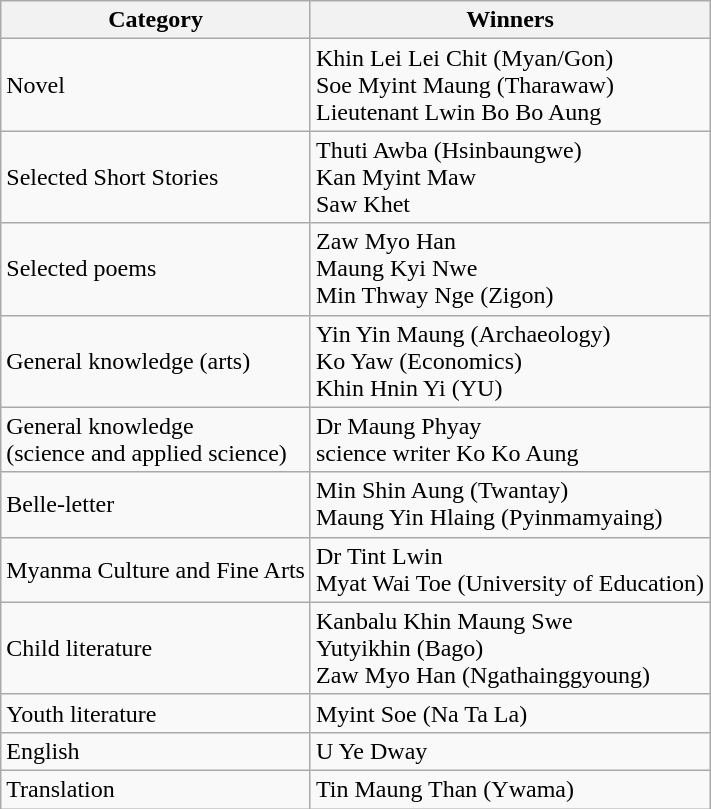<table class=wikitable>
<tr>
<th>Category</th>
<th>Winners</th>
</tr>
<tr>
<td>Novel</td>
<td>Khin Lei Lei Chit (Myan/Gon)<br>Soe Myint Maung (Tharawaw)<br>Lieutenant Lwin Bo Bo Aung</td>
</tr>
<tr>
<td>Selected Short Stories</td>
<td>Thuti Awba (Hsinbaungwe)<br>Kan Myint Maw<br>Saw Khet</td>
</tr>
<tr>
<td>Selected poems</td>
<td>Zaw Myo Han<br>Maung Kyi Nwe<br>Min Thway Nge (Zigon)</td>
</tr>
<tr>
<td>General knowledge (arts)</td>
<td>Yin Yin Maung (Archaeology)<br>Ko Yaw (Economics)<br>Khin Hnin Yi (YU)</td>
</tr>
<tr>
<td>General knowledge<br>(science and applied science)</td>
<td>Dr Maung Phyay<br>science writer Ko Ko Aung</td>
</tr>
<tr>
<td>Belle-letter</td>
<td>Min Shin Aung (Twantay)<br>Maung Yin Hlaing (Pyinmamyaing)</td>
</tr>
<tr>
<td>Myanma Culture and Fine Arts</td>
<td>Dr Tint Lwin<br>Myat Wai Toe (University of Education)</td>
</tr>
<tr>
<td>Child literature</td>
<td>Kanbalu Khin Maung Swe<br>Yutyikhin (Bago)<br>Zaw Myo Han (Ngathainggyoung)</td>
</tr>
<tr>
<td>Youth literature</td>
<td>Myint Soe (Na Ta La)</td>
</tr>
<tr>
<td>English</td>
<td>U Ye Dway</td>
</tr>
<tr>
<td>Translation</td>
<td>Tin Maung Than (Ywama)</td>
</tr>
</table>
